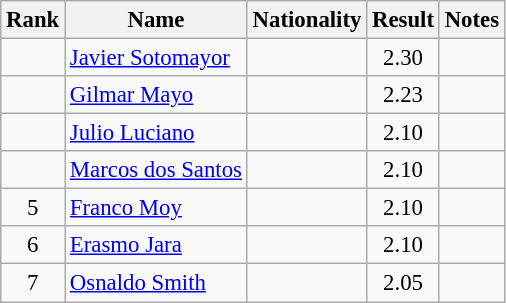<table class="wikitable sortable" style="text-align:center;font-size:95%">
<tr>
<th>Rank</th>
<th>Name</th>
<th>Nationality</th>
<th>Result</th>
<th>Notes</th>
</tr>
<tr>
<td></td>
<td align=left><a href='#'>Javier Sotomayor</a></td>
<td align=left></td>
<td>2.30</td>
<td></td>
</tr>
<tr>
<td></td>
<td align=left><a href='#'>Gilmar Mayo</a></td>
<td align=left></td>
<td>2.23</td>
<td></td>
</tr>
<tr>
<td></td>
<td align=left><a href='#'>Julio Luciano</a></td>
<td align=left></td>
<td>2.10</td>
<td></td>
</tr>
<tr>
<td></td>
<td align=left><a href='#'>Marcos dos Santos</a></td>
<td align=left></td>
<td>2.10</td>
<td></td>
</tr>
<tr>
<td>5</td>
<td align=left><a href='#'>Franco Moy</a></td>
<td align=left></td>
<td>2.10</td>
<td></td>
</tr>
<tr>
<td>6</td>
<td align=left><a href='#'>Erasmo Jara</a></td>
<td align=left></td>
<td>2.10</td>
<td></td>
</tr>
<tr>
<td>7</td>
<td align=left><a href='#'>Osnaldo Smith</a></td>
<td align=left></td>
<td>2.05</td>
<td></td>
</tr>
</table>
